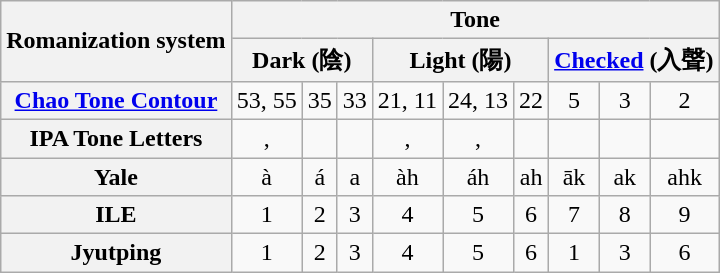<table class="wikitable" style="text-align:center;">
<tr>
<th rowspan=2>Romanization system</th>
<th colspan=9>Tone</th>
</tr>
<tr>
<th colspan=3>Dark (陰)</th>
<th colspan=3>Light (陽)</th>
<th colspan=3><a href='#'>Checked</a> (入聲)</th>
</tr>
<tr>
<th><a href='#'>Chao Tone Contour</a></th>
<td>53, 55</td>
<td>35</td>
<td>33</td>
<td>21, 11</td>
<td>24, 13</td>
<td>22</td>
<td>5</td>
<td>3</td>
<td>2</td>
</tr>
<tr>
<th>IPA Tone Letters</th>
<td>, </td>
<td></td>
<td></td>
<td>, </td>
<td>, </td>
<td></td>
<td></td>
<td></td>
<td></td>
</tr>
<tr>
<th>Yale</th>
<td>à</td>
<td>á</td>
<td>a</td>
<td>àh</td>
<td>áh</td>
<td>ah</td>
<td>āk</td>
<td>ak</td>
<td>ahk</td>
</tr>
<tr>
<th>ILE</th>
<td>1</td>
<td>2</td>
<td>3</td>
<td>4</td>
<td>5</td>
<td>6</td>
<td>7</td>
<td>8</td>
<td>9</td>
</tr>
<tr>
<th>Jyutping</th>
<td>1</td>
<td>2</td>
<td>3</td>
<td>4</td>
<td>5</td>
<td>6</td>
<td>1</td>
<td>3</td>
<td>6</td>
</tr>
</table>
